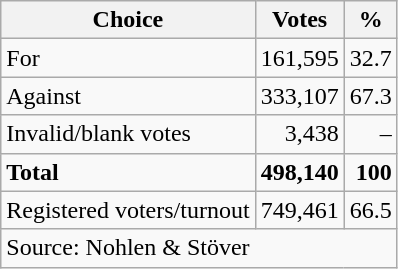<table class=wikitable style=text-align:right>
<tr>
<th>Choice</th>
<th>Votes</th>
<th>%</th>
</tr>
<tr>
<td align=left>For</td>
<td>161,595</td>
<td>32.7</td>
</tr>
<tr>
<td align=left>Against</td>
<td>333,107</td>
<td>67.3</td>
</tr>
<tr>
<td align=left>Invalid/blank votes</td>
<td>3,438</td>
<td>–</td>
</tr>
<tr>
<td align=left><strong>Total</strong></td>
<td><strong>498,140</strong></td>
<td><strong>100</strong></td>
</tr>
<tr>
<td align=left>Registered voters/turnout</td>
<td>749,461</td>
<td>66.5</td>
</tr>
<tr>
<td align=left colspan=3>Source: Nohlen & Stöver</td>
</tr>
</table>
